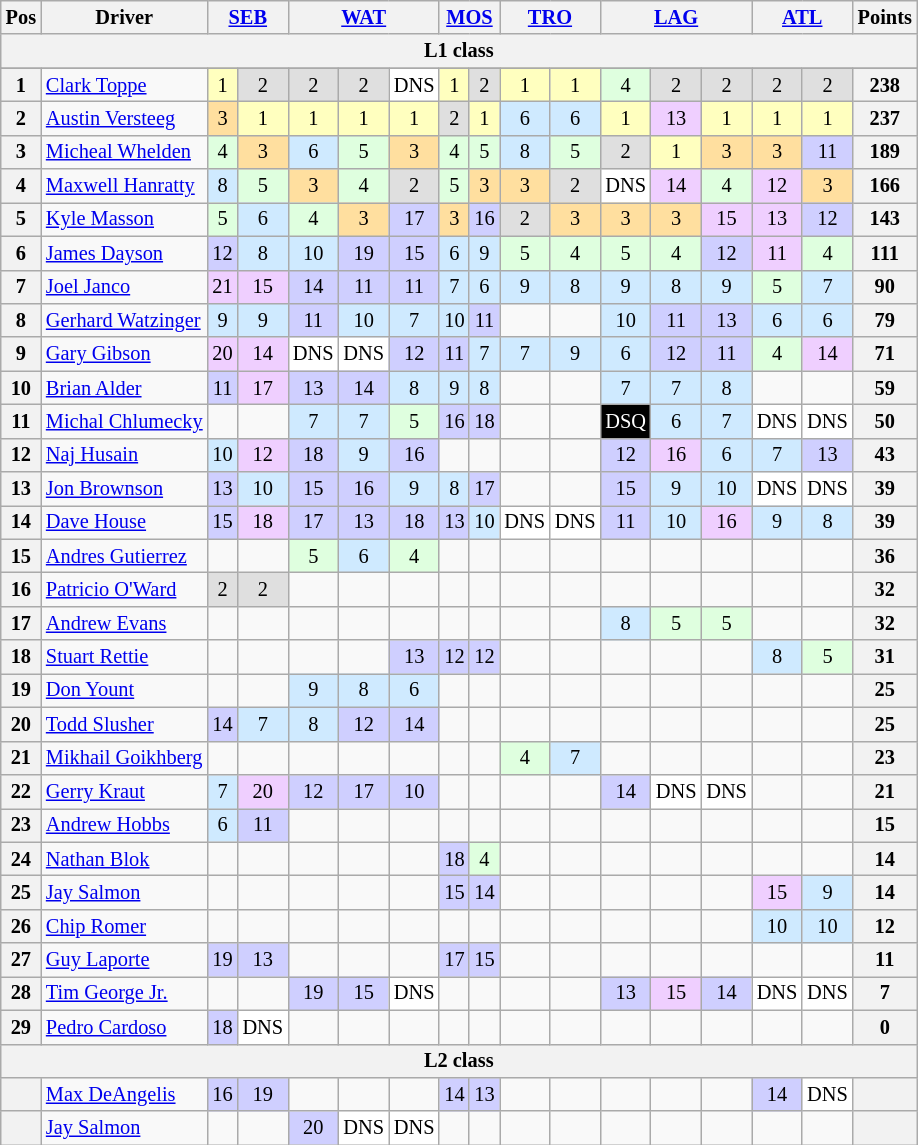<table class="wikitable" style="font-size:85%; text-align:center">
<tr valign="top">
<th valign="middle">Pos</th>
<th valign="middle">Driver</th>
<th colspan=2><a href='#'>SEB</a></th>
<th colspan=3><a href='#'>WAT</a></th>
<th colspan=2><a href='#'>MOS</a></th>
<th colspan=2><a href='#'>TRO</a></th>
<th colspan=3><a href='#'>LAG</a></th>
<th colspan=2><a href='#'>ATL</a></th>
<th valign="middle">Points</th>
</tr>
<tr>
<th colspan=17>L1 class</th>
</tr>
<tr>
</tr>
<tr>
<th>1</th>
<td align="left"> <a href='#'>Clark Toppe</a></td>
<td style="background:#FFFFBF;">1</td>
<td style="background:#DFDFDF;">2</td>
<td style="background:#DFDFDF;">2</td>
<td style="background:#DFDFDF;">2</td>
<td style="background:#FFFFFF;">DNS</td>
<td style="background:#FFFFBF;">1</td>
<td style="background:#DFDFDF;">2</td>
<td style="background:#FFFFBF;">1</td>
<td style="background:#FFFFBF;">1</td>
<td style="background:#DFFFDF;">4</td>
<td style="background:#DFDFDF;">2</td>
<td style="background:#DFDFDF;">2</td>
<td style="background:#DFDFDF;">2</td>
<td style="background:#DFDFDF;">2</td>
<th>238</th>
</tr>
<tr>
<th>2</th>
<td align="left"> <a href='#'>Austin Versteeg</a></td>
<td style="background:#FFDF9F;">3</td>
<td style="background:#FFFFBF;">1</td>
<td style="background:#FFFFBF;">1</td>
<td style="background:#FFFFBF;">1</td>
<td style="background:#FFFFBF;">1</td>
<td style="background:#DFDFDF;">2</td>
<td style="background:#FFFFBF;">1</td>
<td style="background:#CFEAFF;">6</td>
<td style="background:#CFEAFF;">6</td>
<td style="background:#FFFFBF;">1</td>
<td style="background:#EFCFFF;">13</td>
<td style="background:#FFFFBF;">1</td>
<td style="background:#FFFFBF;">1</td>
<td style="background:#FFFFBF;">1</td>
<th>237</th>
</tr>
<tr>
<th>3</th>
<td align="left"> <a href='#'>Micheal Whelden</a></td>
<td style="background:#DFFFDF;">4</td>
<td style="background:#FFDF9F;">3</td>
<td style="background:#CFEAFF;">6</td>
<td style="background:#DFFFDF;">5</td>
<td style="background:#FFDF9F;">3</td>
<td style="background:#DFFFDF;">4</td>
<td style="background:#DFFFDF;">5</td>
<td style="background:#CFEAFF;">8</td>
<td style="background:#DFFFDF;">5</td>
<td style="background:#DFDFDF;">2</td>
<td style="background:#FFFFBF;">1</td>
<td style="background:#FFDF9F;">3</td>
<td style="background:#FFDF9F;">3</td>
<td style="background:#CFCFFF;">11</td>
<th>189</th>
</tr>
<tr>
<th>4</th>
<td align="left"> <a href='#'>Maxwell Hanratty</a></td>
<td style="background:#CFEAFF;">8</td>
<td style="background:#DFFFDF;">5</td>
<td style="background:#FFDF9F;">3</td>
<td style="background:#DFFFDF;">4</td>
<td style="background:#DFDFDF;">2</td>
<td style="background:#DFFFDF;">5</td>
<td style="background:#FFDF9F;">3</td>
<td style="background:#FFDF9F;">3</td>
<td style="background:#DFDFDF;">2</td>
<td style="background:#FFFFFF;">DNS</td>
<td style="background:#EFCFFF;">14</td>
<td style="background:#DFFFDF;">4</td>
<td style="background:#EFCFFF;">12</td>
<td style="background:#FFDF9F;">3</td>
<th>166</th>
</tr>
<tr>
<th>5</th>
<td align="left"> <a href='#'>Kyle Masson</a></td>
<td style="background:#DFFFDF;">5</td>
<td style="background:#CFEAFF;">6</td>
<td style="background:#DFFFDF;">4</td>
<td style="background:#FFDF9F;">3</td>
<td style="background:#CFCFFF;">17</td>
<td style="background:#FFDF9F;">3</td>
<td style="background:#CFCFFF;">16</td>
<td style="background:#DFDFDF;">2</td>
<td style="background:#FFDF9F;">3</td>
<td style="background:#FFDF9F;">3</td>
<td style="background:#FFDF9F;">3</td>
<td style="background:#EFCFFF;">15</td>
<td style="background:#EFCFFF;">13</td>
<td style="background:#CFCFFF;">12</td>
<th>143</th>
</tr>
<tr>
<th>6</th>
<td align="left"> <a href='#'>James Dayson</a></td>
<td style="background:#CFCFFF;">12</td>
<td style="background:#CFEAFF;">8</td>
<td style="background:#CFEAFF;">10</td>
<td style="background:#CFCFFF;">19</td>
<td style="background:#CFCFFF;">15</td>
<td style="background:#CFEAFF;">6</td>
<td style="background:#CFEAFF;">9</td>
<td style="background:#DFFFDF;">5</td>
<td style="background:#DFFFDF;">4</td>
<td style="background:#DFFFDF;">5</td>
<td style="background:#DFFFDF;">4</td>
<td style="background:#CFCFFF;">12</td>
<td style="background:#EFCFFF;">11</td>
<td style="background:#DFFFDF;">4</td>
<th>111</th>
</tr>
<tr>
<th>7</th>
<td align="left"> <a href='#'>Joel Janco</a></td>
<td style="background:#EFCFFF;">21</td>
<td style="background:#EFCFFF;">15</td>
<td style="background:#CFCFFF;">14</td>
<td style="background:#CFCFFF;">11</td>
<td style="background:#CFCFFF;">11</td>
<td style="background:#CFEAFF;">7</td>
<td style="background:#CFEAFF;">6</td>
<td style="background:#CFEAFF;">9</td>
<td style="background:#CFEAFF;">8</td>
<td style="background:#CFEAFF;">9</td>
<td style="background:#CFEAFF;">8</td>
<td style="background:#CFEAFF;">9</td>
<td style="background:#DFFFDF;">5</td>
<td style="background:#CFEAFF;">7</td>
<th>90</th>
</tr>
<tr>
<th>8</th>
<td align="left"> <a href='#'>Gerhard Watzinger</a></td>
<td style="background:#CFEAFF;">9</td>
<td style="background:#CFEAFF;">9</td>
<td style="background:#CFCFFF;">11</td>
<td style="background:#CFEAFF;">10</td>
<td style="background:#CFEAFF;">7</td>
<td style="background:#CFEAFF;">10</td>
<td style="background:#CFCFFF;">11</td>
<td></td>
<td></td>
<td style="background:#CFEAFF;">10</td>
<td style="background:#CFCFFF;">11</td>
<td style="background:#CFCFFF;">13</td>
<td style="background:#CFEAFF;">6</td>
<td style="background:#CFEAFF;">6</td>
<th>79</th>
</tr>
<tr>
<th>9</th>
<td align="left"> <a href='#'>Gary Gibson</a></td>
<td style="background:#EFCFFF;">20</td>
<td style="background:#EFCFFF;">14</td>
<td style="background:#FFFFFF;">DNS</td>
<td style="background:#FFFFFF;">DNS</td>
<td style="background:#CFCFFF;">12</td>
<td style="background:#CFCFFF;">11</td>
<td style="background:#CFEAFF;">7</td>
<td style="background:#CFEAFF;">7</td>
<td style="background:#CFEAFF;">9</td>
<td style="background:#CFEAFF;">6</td>
<td style="background:#CFCFFF;">12</td>
<td style="background:#CFCFFF;">11</td>
<td style="background:#DFFFDF;">4</td>
<td style="background:#EFCFFF;">14</td>
<th>71</th>
</tr>
<tr>
<th>10</th>
<td align="left"> <a href='#'>Brian Alder</a></td>
<td style="background:#CFCFFF;">11</td>
<td style="background:#EFCFFF;">17</td>
<td style="background:#CFCFFF;">13</td>
<td style="background:#CFCFFF;">14</td>
<td style="background:#CFEAFF;">8</td>
<td style="background:#CFEAFF;">9</td>
<td style="background:#CFEAFF;">8</td>
<td></td>
<td></td>
<td style="background:#CFEAFF;">7</td>
<td style="background:#CFEAFF;">7</td>
<td style="background:#CFEAFF;">8</td>
<td></td>
<td></td>
<th>59</th>
</tr>
<tr>
<th>11</th>
<td align="left"> <a href='#'>Michal Chlumecky</a></td>
<td></td>
<td></td>
<td style="background:#CFEAFF;">7</td>
<td style="background:#CFEAFF;">7</td>
<td style="background:#DFFFDF;">5</td>
<td style="background:#CFCFFF;">16</td>
<td style="background:#CFCFFF;">18</td>
<td></td>
<td></td>
<td style="background:#000000; color:white;">DSQ</td>
<td style="background:#CFEAFF;">6</td>
<td style="background:#CFEAFF;">7</td>
<td style="background:#FFFFFF;">DNS</td>
<td style="background:#FFFFFF;">DNS</td>
<th>50</th>
</tr>
<tr>
<th>12</th>
<td align="left"> <a href='#'>Naj Husain</a></td>
<td style="background:#CFEAFF;">10</td>
<td style="background:#EFCFFF;">12</td>
<td style="background:#CFCFFF;">18</td>
<td style="background:#CFEAFF;">9</td>
<td style="background:#CFCFFF;">16</td>
<td></td>
<td></td>
<td></td>
<td></td>
<td style="background:#CFCFFF;">12</td>
<td style="background:#EFCFFF;">16</td>
<td style="background:#CFEAFF;">6</td>
<td style="background:#CFEAFF;">7</td>
<td style="background:#CFCFFF;">13</td>
<th>43</th>
</tr>
<tr>
<th>13</th>
<td align="left"> <a href='#'>Jon Brownson</a></td>
<td style="background:#CFCFFF;">13</td>
<td style="background:#CFEAFF;">10</td>
<td style="background:#CFCFFF;">15</td>
<td style="background:#CFCFFF;">16</td>
<td style="background:#CFEAFF;">9</td>
<td style="background:#CFEAFF;">8</td>
<td style="background:#CFCFFF;">17</td>
<td></td>
<td></td>
<td style="background:#CFCFFF;">15</td>
<td style="background:#CFEAFF;">9</td>
<td style="background:#CFEAFF;">10</td>
<td style="background:#FFFFFF;">DNS</td>
<td style="background:#FFFFFF;">DNS</td>
<th>39</th>
</tr>
<tr>
<th>14</th>
<td align="left"> <a href='#'>Dave House</a></td>
<td style="background:#CFCFFF;">15</td>
<td style="background:#EFCFFF;">18</td>
<td style="background:#CFCFFF;">17</td>
<td style="background:#CFCFFF;">13</td>
<td style="background:#CFCFFF;">18</td>
<td style="background:#CFCFFF;">13</td>
<td style="background:#CFEAFF;">10</td>
<td style="background:#FFFFFF;">DNS</td>
<td style="background:#FFFFFF;">DNS</td>
<td style="background:#CFCFFF;">11</td>
<td style="background:#CFEAFF;">10</td>
<td style="background:#EFCFFF;">16</td>
<td style="background:#CFEAFF;">9</td>
<td style="background:#CFEAFF;">8</td>
<th>39</th>
</tr>
<tr>
<th>15</th>
<td align="left"> <a href='#'>Andres Gutierrez</a></td>
<td></td>
<td></td>
<td style="background:#DFFFDF;">5</td>
<td style="background:#CFEAFF;">6</td>
<td style="background:#DFFFDF;">4</td>
<td></td>
<td></td>
<td></td>
<td></td>
<td></td>
<td></td>
<td></td>
<td></td>
<td></td>
<th>36</th>
</tr>
<tr>
<th>16</th>
<td align="left"> <a href='#'>Patricio O'Ward</a></td>
<td style="background:#DFDFDF;">2</td>
<td style="background:#DFDFDF;">2</td>
<td></td>
<td></td>
<td></td>
<td></td>
<td></td>
<td></td>
<td></td>
<td></td>
<td></td>
<td></td>
<td></td>
<td></td>
<th>32</th>
</tr>
<tr>
<th>17</th>
<td align="left"> <a href='#'>Andrew Evans</a></td>
<td></td>
<td></td>
<td></td>
<td></td>
<td></td>
<td></td>
<td></td>
<td></td>
<td></td>
<td style="background:#CFEAFF;">8</td>
<td style="background:#DFFFDF;">5</td>
<td style="background:#DFFFDF;">5</td>
<td></td>
<td></td>
<th>32</th>
</tr>
<tr>
<th>18</th>
<td align="left"> <a href='#'>Stuart Rettie</a></td>
<td></td>
<td></td>
<td></td>
<td></td>
<td style="background:#CFCFFF;">13</td>
<td style="background:#CFCFFF;">12</td>
<td style="background:#CFCFFF;">12</td>
<td></td>
<td></td>
<td></td>
<td></td>
<td></td>
<td style="background:#CFEAFF;">8</td>
<td style="background:#DFFFDF;">5</td>
<th>31</th>
</tr>
<tr>
<th>19</th>
<td align="left"> <a href='#'>Don Yount</a></td>
<td></td>
<td></td>
<td style="background:#CFEAFF;">9</td>
<td style="background:#CFEAFF;">8</td>
<td style="background:#CFEAFF;">6</td>
<td></td>
<td></td>
<td></td>
<td></td>
<td></td>
<td></td>
<td></td>
<td></td>
<td></td>
<th>25</th>
</tr>
<tr>
<th>20</th>
<td align="left"> <a href='#'>Todd Slusher</a></td>
<td style="background:#CFCFFF;">14</td>
<td style="background:#CFEAFF;">7</td>
<td style="background:#CFEAFF;">8</td>
<td style="background:#CFCFFF;">12</td>
<td style="background:#CFCFFF;">14</td>
<td></td>
<td></td>
<td></td>
<td></td>
<td></td>
<td></td>
<td></td>
<td></td>
<td></td>
<th>25</th>
</tr>
<tr>
<th>21</th>
<td align="left"> <a href='#'>Mikhail Goikhberg</a></td>
<td></td>
<td></td>
<td></td>
<td></td>
<td></td>
<td></td>
<td></td>
<td style="background:#DFFFDF;">4</td>
<td style="background:#CFEAFF;">7</td>
<td></td>
<td></td>
<td></td>
<td></td>
<td></td>
<th>23</th>
</tr>
<tr>
<th>22</th>
<td align="left"> <a href='#'>Gerry Kraut</a></td>
<td style="background:#CFEAFF;">7</td>
<td style="background:#EFCFFF;">20</td>
<td style="background:#CFCFFF;">12</td>
<td style="background:#CFCFFF;">17</td>
<td style="background:#CFCFFF;">10</td>
<td></td>
<td></td>
<td></td>
<td></td>
<td style="background:#CFCFFF;">14</td>
<td style="background:#FFFFFF;">DNS</td>
<td style="background:#FFFFFF;">DNS</td>
<td></td>
<td></td>
<th>21</th>
</tr>
<tr>
<th>23</th>
<td align="left"> <a href='#'>Andrew Hobbs</a></td>
<td style="background:#CFEAFF;">6</td>
<td style="background:#CFCFFF;">11</td>
<td></td>
<td></td>
<td></td>
<td></td>
<td></td>
<td></td>
<td></td>
<td></td>
<td></td>
<td></td>
<td></td>
<td></td>
<th>15</th>
</tr>
<tr>
<th>24</th>
<td align="left"> <a href='#'>Nathan Blok</a></td>
<td></td>
<td></td>
<td></td>
<td></td>
<td></td>
<td style="background:#CFCFFF;">18</td>
<td style="background:#DFFFDF;">4</td>
<td></td>
<td></td>
<td></td>
<td></td>
<td></td>
<td></td>
<td></td>
<th>14</th>
</tr>
<tr>
<th>25</th>
<td align="left"> <a href='#'>Jay Salmon</a></td>
<td></td>
<td></td>
<td></td>
<td></td>
<td></td>
<td style="background:#CFCFFF;">15</td>
<td style="background:#CFCFFF;">14</td>
<td></td>
<td></td>
<td></td>
<td></td>
<td></td>
<td style="background:#EFCFFF;">15</td>
<td style="background:#CFEAFF;">9</td>
<th>14</th>
</tr>
<tr>
<th>26</th>
<td align="left"> <a href='#'>Chip Romer</a></td>
<td></td>
<td></td>
<td></td>
<td></td>
<td></td>
<td></td>
<td></td>
<td></td>
<td></td>
<td></td>
<td></td>
<td></td>
<td style="background:#CFEAFF;">10</td>
<td style="background:#CFEAFF;">10</td>
<th>12</th>
</tr>
<tr>
<th>27</th>
<td align="left"> <a href='#'>Guy Laporte</a></td>
<td style="background:#CFCFFF;">19</td>
<td style="background:#CFCFFF;">13</td>
<td></td>
<td></td>
<td></td>
<td style="background:#CFCFFF;">17</td>
<td style="background:#CFCFFF;">15</td>
<td></td>
<td></td>
<td></td>
<td></td>
<td></td>
<td></td>
<td></td>
<th>11</th>
</tr>
<tr>
<th>28</th>
<td align="left"> <a href='#'>Tim George Jr.</a></td>
<td></td>
<td></td>
<td style="background:#CFCFFF;">19</td>
<td style="background:#CFCFFF;">15</td>
<td style="background:#FFFFFF;">DNS</td>
<td></td>
<td></td>
<td></td>
<td></td>
<td style="background:#CFCFFF;">13</td>
<td style="background:#EFCFFF;">15</td>
<td style="background:#CFCFFF;">14</td>
<td style="background:#FFFFFF;">DNS</td>
<td style="background:#FFFFFF;">DNS</td>
<th>7</th>
</tr>
<tr>
<th>29</th>
<td align="left"> <a href='#'>Pedro Cardoso</a></td>
<td style="background:#CFCFFF;">18</td>
<td style="background:#FFFFFF;">DNS</td>
<td></td>
<td></td>
<td></td>
<td></td>
<td></td>
<td></td>
<td></td>
<td></td>
<td></td>
<td></td>
<td></td>
<td></td>
<th>0</th>
</tr>
<tr>
<th colspan=17>L2 class</th>
</tr>
<tr>
<th></th>
<td align="left"> <a href='#'>Max DeAngelis</a></td>
<td style="background:#CFCFFF;">16</td>
<td style="background:#CFCFFF;">19</td>
<td></td>
<td></td>
<td></td>
<td style="background:#CFCFFF;">14</td>
<td style="background:#CFCFFF;">13</td>
<td></td>
<td></td>
<td></td>
<td></td>
<td></td>
<td style="background:#CFCFFF;">14</td>
<td style="background:#FFFFFF;">DNS</td>
<th></th>
</tr>
<tr>
<th></th>
<td align="left"> <a href='#'>Jay Salmon</a></td>
<td></td>
<td></td>
<td style="background:#CFCFFF;">20</td>
<td style="background:#FFFFFF;">DNS</td>
<td style="background:#FFFFFF;">DNS</td>
<td></td>
<td></td>
<td></td>
<td></td>
<td></td>
<td></td>
<td></td>
<td></td>
<td></td>
<th></th>
</tr>
</table>
